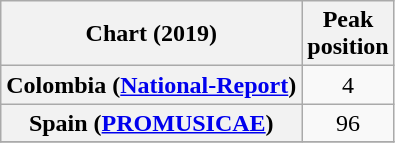<table class="wikitable sortable plainrowheaders" style="text-align:center">
<tr>
<th scope="col">Chart (2019)</th>
<th scope="col">Peak<br> position</th>
</tr>
<tr>
<th scope="row">Colombia (<a href='#'>National-Report</a>)</th>
<td>4</td>
</tr>
<tr>
<th scope="row">Spain (<a href='#'>PROMUSICAE</a>)</th>
<td>96</td>
</tr>
<tr>
</tr>
</table>
